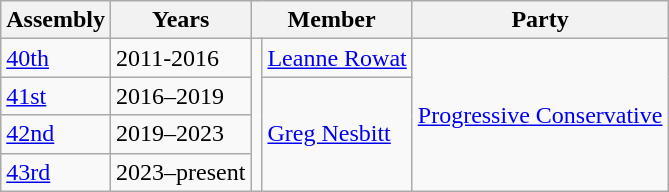<table class="wikitable">
<tr>
<th>Assembly</th>
<th>Years</th>
<th colspan="2">Member</th>
<th>Party<br></th>
</tr>
<tr>
<td><a href='#'>40th</a></td>
<td>2011-2016</td>
<td rowspan=4 ></td>
<td><a href='#'>Leanne Rowat</a></td>
<td rowspan=4><a href='#'>Progressive Conservative</a></td>
</tr>
<tr>
<td><a href='#'>41st</a></td>
<td>2016–2019</td>
<td rowspan=3><a href='#'>Greg Nesbitt</a></td>
</tr>
<tr>
<td><a href='#'>42nd</a></td>
<td>2019–2023</td>
</tr>
<tr>
<td><a href='#'>43rd</a></td>
<td>2023–present</td>
</tr>
</table>
